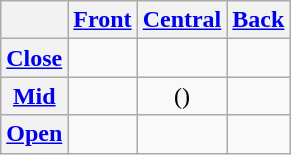<table class="wikitable" style="text-align:center">
<tr>
<th></th>
<th><a href='#'>Front</a></th>
<th><a href='#'>Central</a></th>
<th><a href='#'>Back</a></th>
</tr>
<tr align="center">
<th><a href='#'>Close</a></th>
<td> </td>
<td></td>
<td> </td>
</tr>
<tr>
<th><a href='#'>Mid</a></th>
<td></td>
<td>()</td>
<td></td>
</tr>
<tr align="center">
<th><a href='#'>Open</a></th>
<td></td>
<td> </td>
<td></td>
</tr>
</table>
